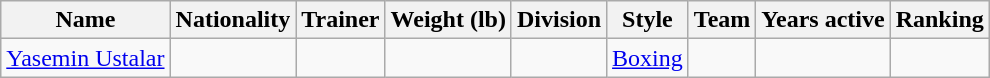<table class="wikitable sortable">
<tr>
<th><strong>Name</strong></th>
<th><strong>Nationality</strong></th>
<th><strong>Trainer</strong></th>
<th><strong>Weight (lb)</strong></th>
<th><strong>Division</strong></th>
<th><strong>Style</strong></th>
<th><strong>Team</strong></th>
<th><strong>Years active</strong></th>
<th><strong>Ranking</strong></th>
</tr>
<tr>
<td><a href='#'>Yasemin Ustalar</a></td>
<td></td>
<td></td>
<td></td>
<td></td>
<td><a href='#'>Boxing</a></td>
<td></td>
<td></td>
<td></td>
</tr>
</table>
